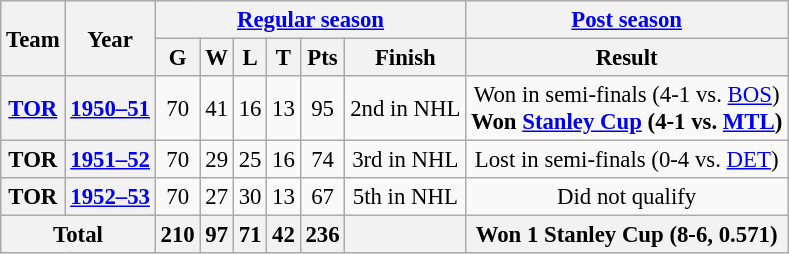<table class="wikitable" style="font-size: 95%; text-align:center;">
<tr>
<th rowspan="2">Team</th>
<th rowspan="2">Year</th>
<th colspan="6"><a href='#'>Regular season</a></th>
<th colspan="1"><a href='#'>Post season</a></th>
</tr>
<tr>
<th>G</th>
<th>W</th>
<th>L</th>
<th>T</th>
<th>Pts</th>
<th>Finish</th>
<th>Result</th>
</tr>
<tr>
<th><a href='#'>TOR</a></th>
<th><a href='#'>1950–51</a></th>
<td>70</td>
<td>41</td>
<td>16</td>
<td>13</td>
<td>95</td>
<td>2nd in NHL</td>
<td>Won in semi-finals (4-1 vs. <a href='#'>BOS</a>) <br> <strong>Won <a href='#'>Stanley Cup</a> (4-1 vs. <a href='#'>MTL</a>)</strong></td>
</tr>
<tr>
<th>TOR</th>
<th><a href='#'>1951–52</a></th>
<td>70</td>
<td>29</td>
<td>25</td>
<td>16</td>
<td>74</td>
<td>3rd in NHL</td>
<td>Lost in semi-finals (0-4 vs. <a href='#'>DET</a>)</td>
</tr>
<tr>
<th>TOR</th>
<th><a href='#'>1952–53</a></th>
<td>70</td>
<td>27</td>
<td>30</td>
<td>13</td>
<td>67</td>
<td>5th in NHL</td>
<td>Did not qualify</td>
</tr>
<tr>
<th colspan="2">Total</th>
<th>210</th>
<th>97</th>
<th>71</th>
<th>42</th>
<th>236</th>
<th></th>
<th>Won 1 Stanley Cup (8-6, 0.571)</th>
</tr>
</table>
